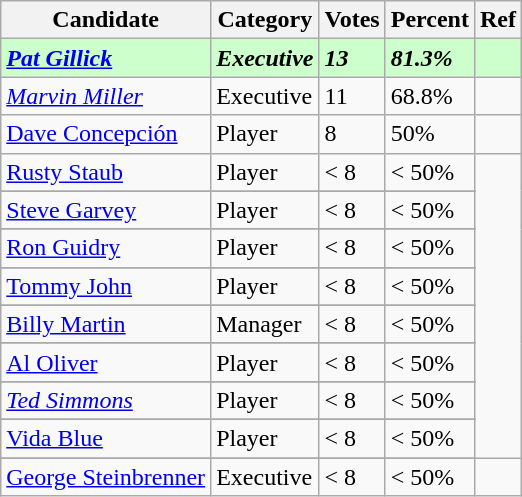<table class="wikitable">
<tr>
<th>Candidate</th>
<th>Category</th>
<th>Votes</th>
<th>Percent</th>
<th>Ref</th>
</tr>
<tr bgcolor=ccffcc>
<td><strong><em><a href='#'>Pat Gillick</a></em></strong></td>
<td><strong><em>Executive</em></strong></td>
<td><strong><em>13</em></strong></td>
<td><strong><em>81.3%</em></strong></td>
<td></td>
</tr>
<tr>
<td><em><a href='#'>Marvin Miller</a></em></td>
<td>Executive</td>
<td>11</td>
<td>68.8%</td>
<td></td>
</tr>
<tr>
<td><a href='#'>Dave Concepción</a></td>
<td>Player</td>
<td>8</td>
<td>50%</td>
<td></td>
</tr>
<tr>
<td><a href='#'>Rusty Staub</a></td>
<td>Player</td>
<td>< 8</td>
<td>< 50%</td>
</tr>
<tr>
</tr>
<tr>
<td><a href='#'>Steve Garvey</a></td>
<td>Player</td>
<td>< 8</td>
<td>< 50%</td>
</tr>
<tr>
</tr>
<tr>
<td><a href='#'>Ron Guidry</a></td>
<td>Player</td>
<td>< 8</td>
<td>< 50%</td>
</tr>
<tr>
</tr>
<tr>
<td><a href='#'>Tommy John</a></td>
<td>Player</td>
<td>< 8</td>
<td>< 50%</td>
</tr>
<tr>
</tr>
<tr>
<td><a href='#'>Billy Martin</a></td>
<td>Manager</td>
<td>< 8</td>
<td>< 50%</td>
</tr>
<tr>
</tr>
<tr>
<td><a href='#'>Al Oliver</a></td>
<td>Player</td>
<td>< 8</td>
<td>< 50%</td>
</tr>
<tr>
</tr>
<tr>
<td><em><a href='#'>Ted Simmons</a></em></td>
<td>Player</td>
<td>< 8</td>
<td>< 50%</td>
</tr>
<tr>
</tr>
<tr>
<td><a href='#'>Vida Blue</a></td>
<td>Player</td>
<td>< 8</td>
<td>< 50%</td>
</tr>
<tr>
</tr>
<tr>
<td><a href='#'>George Steinbrenner</a></td>
<td>Executive</td>
<td>< 8</td>
<td>< 50%</td>
<td></td>
</tr>
</table>
